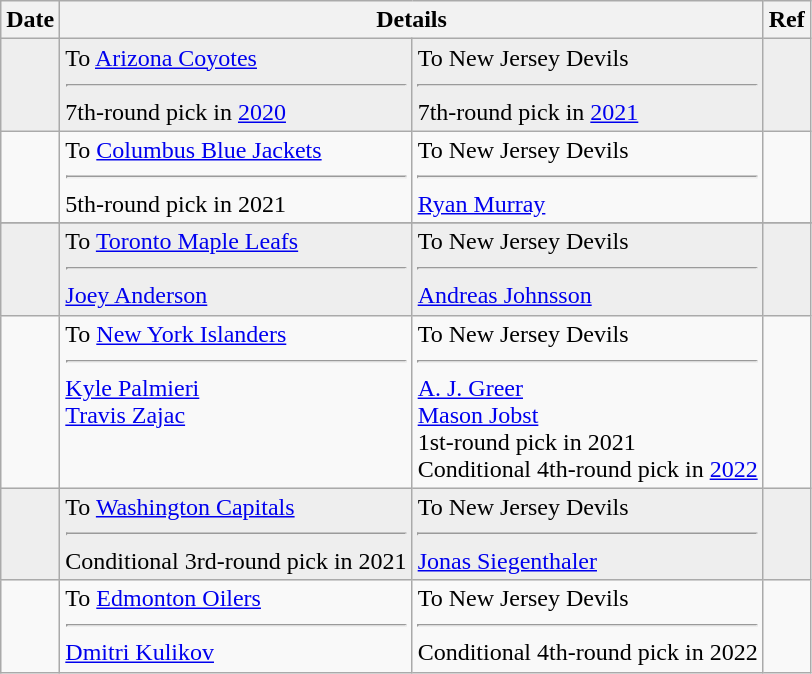<table class="wikitable">
<tr>
<th>Date</th>
<th colspan="2">Details</th>
<th>Ref</th>
</tr>
<tr style="background:#eee;">
<td></td>
<td valign="top">To <a href='#'>Arizona Coyotes</a><hr>7th-round pick in <a href='#'>2020</a></td>
<td valign="top">To New Jersey Devils<hr>7th-round pick in <a href='#'>2021</a></td>
<td></td>
</tr>
<tr>
<td></td>
<td valign="top">To <a href='#'>Columbus Blue Jackets</a><hr>5th-round pick in 2021</td>
<td valign="top">To New Jersey Devils<hr><a href='#'>Ryan Murray</a></td>
<td></td>
</tr>
<tr>
</tr>
<tr style="background:#eee;">
<td></td>
<td valign="top">To <a href='#'>Toronto Maple Leafs</a><hr><a href='#'>Joey Anderson</a></td>
<td valign="top">To New Jersey Devils<hr><a href='#'>Andreas Johnsson</a></td>
<td></td>
</tr>
<tr>
<td></td>
<td valign="top">To <a href='#'>New York Islanders</a><hr><a href='#'>Kyle Palmieri</a><br><a href='#'>Travis Zajac</a></td>
<td valign="top">To New Jersey Devils<hr><a href='#'>A. J. Greer</a><br><a href='#'>Mason Jobst</a><br>1st-round pick in 2021<br>Conditional 4th-round pick in <a href='#'>2022</a></td>
<td></td>
</tr>
<tr style="background:#eee;">
<td></td>
<td valign="top">To <a href='#'>Washington Capitals</a><hr>Conditional 3rd-round pick in 2021</td>
<td valign="top">To New Jersey Devils<hr><a href='#'>Jonas Siegenthaler</a></td>
<td></td>
</tr>
<tr>
<td></td>
<td valign="top">To <a href='#'>Edmonton Oilers</a><hr><a href='#'>Dmitri Kulikov</a></td>
<td valign="top">To New Jersey Devils<hr>Conditional 4th-round pick in 2022</td>
<td></td>
</tr>
</table>
